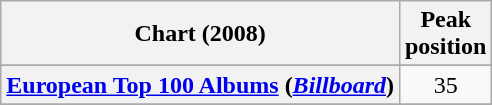<table class="wikitable sortable plainrowheaders" style="text-align:center">
<tr>
<th scope="col">Chart (2008)</th>
<th scope="col">Peak<br>position</th>
</tr>
<tr>
</tr>
<tr>
<th scope="row"><a href='#'>European Top 100 Albums</a> (<em><a href='#'>Billboard</a></em>)</th>
<td align="center">35</td>
</tr>
<tr>
</tr>
<tr>
</tr>
</table>
